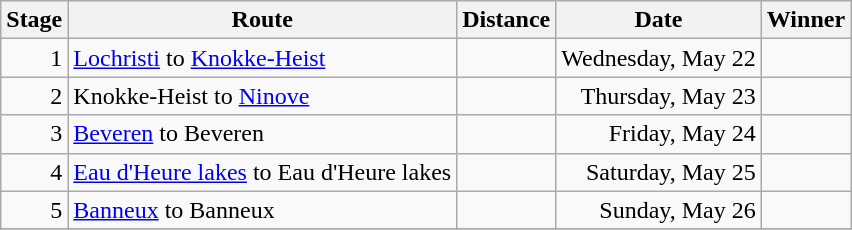<table class="wikitable">
<tr>
<th>Stage</th>
<th>Route</th>
<th>Distance</th>
<th>Date</th>
<th>Winner</th>
</tr>
<tr>
<td align=right>1</td>
<td><a href='#'>Lochristi</a> to <a href='#'>Knokke-Heist</a></td>
<td> </td>
<td align=right>Wednesday, May 22</td>
<td></td>
</tr>
<tr>
<td align=right>2</td>
<td>Knokke-Heist to <a href='#'>Ninove</a></td>
<td> </td>
<td align=right>Thursday, May 23</td>
<td></td>
</tr>
<tr>
<td align=right>3</td>
<td><a href='#'>Beveren</a> to Beveren</td>
<td> </td>
<td align=right>Friday, May 24</td>
<td></td>
</tr>
<tr>
<td align=right>4</td>
<td><a href='#'>Eau d'Heure lakes</a> to Eau d'Heure lakes</td>
<td> </td>
<td align=right>Saturday, May 25</td>
<td></td>
</tr>
<tr>
<td align=right>5</td>
<td><a href='#'>Banneux</a> to Banneux</td>
<td> </td>
<td align=right>Sunday, May 26</td>
<td></td>
</tr>
<tr>
</tr>
</table>
